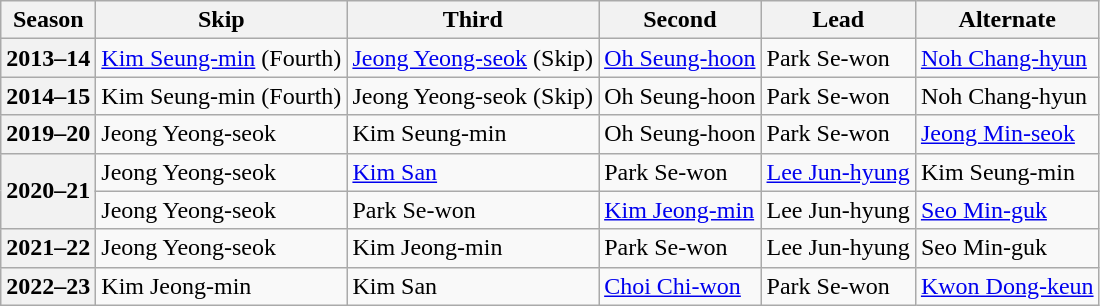<table class="wikitable">
<tr>
<th scope="col">Season</th>
<th scope="col">Skip</th>
<th scope="col">Third</th>
<th scope="col">Second</th>
<th scope="col">Lead</th>
<th scope="col">Alternate</th>
</tr>
<tr>
<th scope="row">2013–14</th>
<td><a href='#'>Kim Seung-min</a> (Fourth)</td>
<td><a href='#'>Jeong Yeong-seok</a> (Skip)</td>
<td><a href='#'>Oh Seung-hoon</a></td>
<td>Park Se-won</td>
<td><a href='#'>Noh Chang-hyun</a></td>
</tr>
<tr>
<th scope="row">2014–15</th>
<td>Kim Seung-min (Fourth)</td>
<td>Jeong Yeong-seok (Skip)</td>
<td>Oh Seung-hoon</td>
<td>Park Se-won</td>
<td>Noh Chang-hyun</td>
</tr>
<tr>
<th scope="row">2019–20</th>
<td>Jeong Yeong-seok</td>
<td>Kim Seung-min</td>
<td>Oh Seung-hoon</td>
<td>Park Se-won</td>
<td><a href='#'>Jeong Min-seok</a></td>
</tr>
<tr>
<th scope="row" rowspan=2>2020–21</th>
<td>Jeong Yeong-seok</td>
<td><a href='#'>Kim San</a></td>
<td>Park Se-won</td>
<td><a href='#'>Lee Jun-hyung</a></td>
<td>Kim Seung-min</td>
</tr>
<tr>
<td>Jeong Yeong-seok</td>
<td>Park Se-won</td>
<td><a href='#'>Kim Jeong-min</a></td>
<td>Lee Jun-hyung</td>
<td><a href='#'>Seo Min-guk</a></td>
</tr>
<tr>
<th scope="row">2021–22</th>
<td>Jeong Yeong-seok</td>
<td>Kim Jeong-min</td>
<td>Park Se-won</td>
<td>Lee Jun-hyung</td>
<td>Seo Min-guk</td>
</tr>
<tr>
<th scope="row">2022–23</th>
<td>Kim Jeong-min</td>
<td>Kim San</td>
<td><a href='#'>Choi Chi-won</a></td>
<td>Park Se-won</td>
<td><a href='#'>Kwon Dong-keun</a></td>
</tr>
</table>
